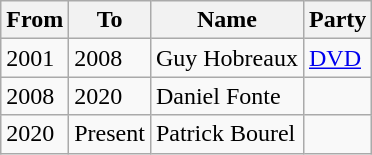<table class="wikitable">
<tr>
<th>From</th>
<th>To</th>
<th>Name</th>
<th>Party</th>
</tr>
<tr>
<td>2001</td>
<td>2008</td>
<td>Guy Hobreaux</td>
<td><a href='#'>DVD</a></td>
</tr>
<tr>
<td>2008</td>
<td>2020</td>
<td>Daniel Fonte</td>
<td></td>
</tr>
<tr>
<td>2020</td>
<td>Present</td>
<td>Patrick Bourel</td>
<td></td>
</tr>
</table>
